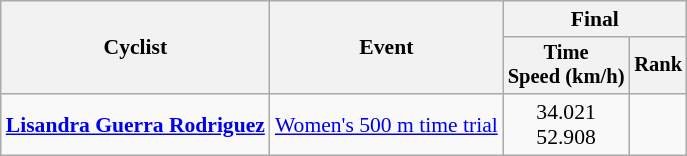<table class="wikitable" style="font-size:90%">
<tr>
<th rowspan="2">Cyclist</th>
<th rowspan="2">Event</th>
<th colspan=2>Final</th>
</tr>
<tr style="font-size:95%">
<th>Time<br>Speed (km/h)</th>
<th>Rank</th>
</tr>
<tr align=center>
<td align=left><strong><a href='#'>Lisandra Guerra Rodriguez</a></strong></td>
<td align=left><a href='#'>Women's 500 m time trial</a></td>
<td>34.021<br>52.908</td>
<td></td>
</tr>
</table>
